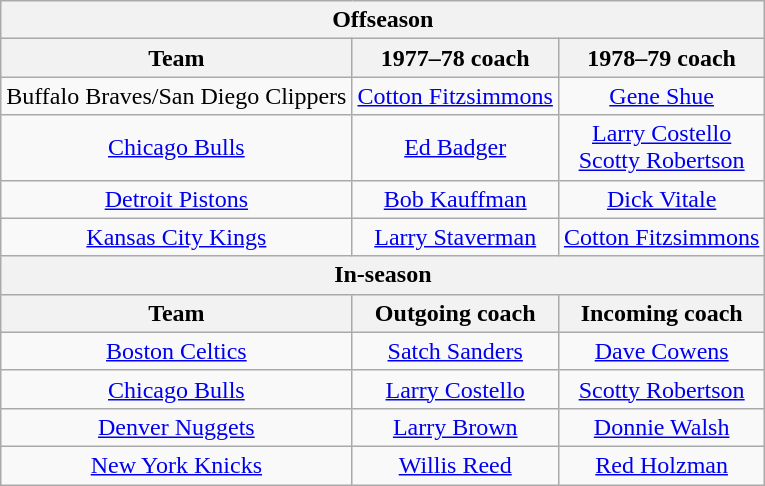<table class="wikitable" border="1" style="text-align: center">
<tr>
<th colspan="4">Offseason</th>
</tr>
<tr>
<th>Team</th>
<th>1977–78 coach</th>
<th>1978–79 coach</th>
</tr>
<tr>
<td>Buffalo Braves/San Diego Clippers</td>
<td><a href='#'>Cotton Fitzsimmons</a></td>
<td><a href='#'>Gene Shue</a></td>
</tr>
<tr>
<td><a href='#'>Chicago Bulls</a></td>
<td><a href='#'>Ed Badger</a></td>
<td><a href='#'>Larry Costello</a><br><a href='#'>Scotty Robertson</a></td>
</tr>
<tr>
<td><a href='#'>Detroit Pistons</a></td>
<td><a href='#'>Bob Kauffman</a></td>
<td><a href='#'>Dick Vitale</a></td>
</tr>
<tr>
<td><a href='#'>Kansas City Kings</a></td>
<td><a href='#'>Larry Staverman</a></td>
<td><a href='#'>Cotton Fitzsimmons</a></td>
</tr>
<tr>
<th colspan="3">In-season</th>
</tr>
<tr>
<th>Team</th>
<th>Outgoing coach</th>
<th>Incoming coach</th>
</tr>
<tr>
<td><a href='#'>Boston Celtics</a></td>
<td><a href='#'>Satch Sanders</a></td>
<td><a href='#'>Dave Cowens</a></td>
</tr>
<tr>
<td><a href='#'>Chicago Bulls</a></td>
<td><a href='#'>Larry Costello</a></td>
<td><a href='#'>Scotty Robertson</a></td>
</tr>
<tr>
<td><a href='#'>Denver Nuggets</a></td>
<td><a href='#'>Larry Brown</a></td>
<td><a href='#'>Donnie Walsh</a></td>
</tr>
<tr>
<td><a href='#'>New York Knicks</a></td>
<td><a href='#'>Willis Reed</a></td>
<td><a href='#'>Red Holzman</a></td>
</tr>
</table>
